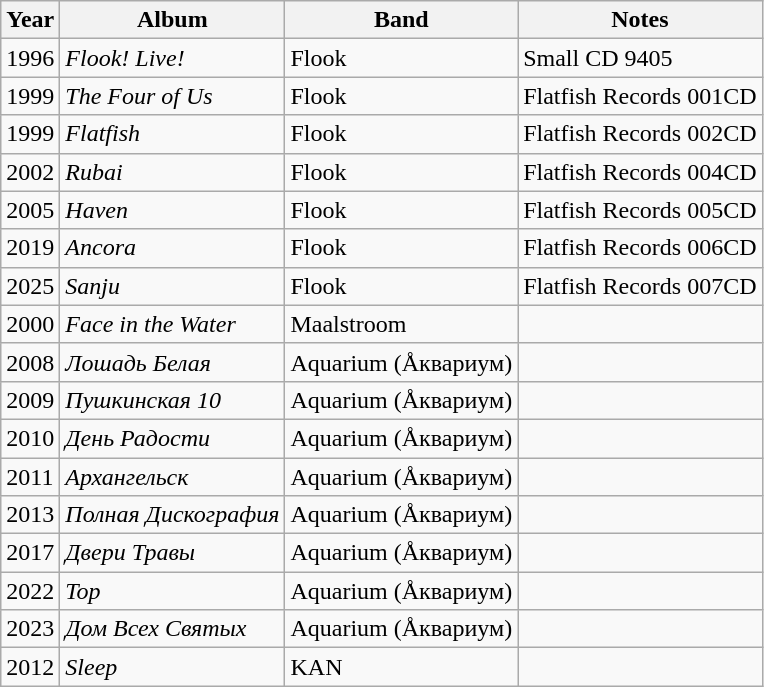<table class="wikitable sortable">
<tr>
<th>Year</th>
<th>Album</th>
<th>Band</th>
<th>Notes</th>
</tr>
<tr>
<td>1996</td>
<td><em>Flook! Live!</em></td>
<td>Flook</td>
<td>Small CD 9405</td>
</tr>
<tr>
<td>1999</td>
<td><em>The Four of Us</em></td>
<td>Flook</td>
<td>Flatfish Records 001CD</td>
</tr>
<tr>
<td>1999</td>
<td><em>Flatfish</em></td>
<td>Flook</td>
<td>Flatfish Records 002CD</td>
</tr>
<tr>
<td>2002</td>
<td><em>Rubai</em></td>
<td>Flook</td>
<td>Flatfish Records 004CD</td>
</tr>
<tr>
<td>2005</td>
<td><em>Haven</em></td>
<td>Flook</td>
<td>Flatfish Records 005CD</td>
</tr>
<tr>
<td>2019</td>
<td><em>Ancora</em></td>
<td>Flook</td>
<td>Flatfish Records 006CD</td>
</tr>
<tr>
<td>2025</td>
<td><em>Sanju</em></td>
<td>Flook</td>
<td>Flatfish Records 007CD</td>
</tr>
<tr>
<td>2000</td>
<td><em>Face in the Water</em></td>
<td>Maalstroom</td>
<td></td>
</tr>
<tr>
<td>2008</td>
<td><em>Лошадь Белая</em></td>
<td>Aquarium (Åквариум)</td>
<td></td>
</tr>
<tr>
<td>2009</td>
<td><em>Пушкинская 10</em></td>
<td>Aquarium (Åквариум)</td>
<td></td>
</tr>
<tr>
<td>2010</td>
<td><em>День Радости</em></td>
<td>Aquarium (Åквариум)</td>
<td></td>
</tr>
<tr>
<td>2011</td>
<td><em>Архангельск</em></td>
<td>Aquarium (Åквариум)</td>
<td></td>
</tr>
<tr>
<td>2013</td>
<td><em>Полная Дискография</em></td>
<td>Aquarium (Åквариум)</td>
<td></td>
</tr>
<tr>
<td>2017</td>
<td><em>Двери Травы</em></td>
<td>Aquarium (Åквариум)</td>
<td></td>
</tr>
<tr>
<td>2022</td>
<td><em>Top</em></td>
<td>Aquarium (Åквариум)</td>
<td></td>
</tr>
<tr>
<td>2023</td>
<td><em>Дом Всех Святых</em></td>
<td>Aquarium (Åквариум)</td>
<td></td>
</tr>
<tr>
<td>2012</td>
<td><em>Sleep</em></td>
<td>KAN</td>
<td></td>
</tr>
</table>
